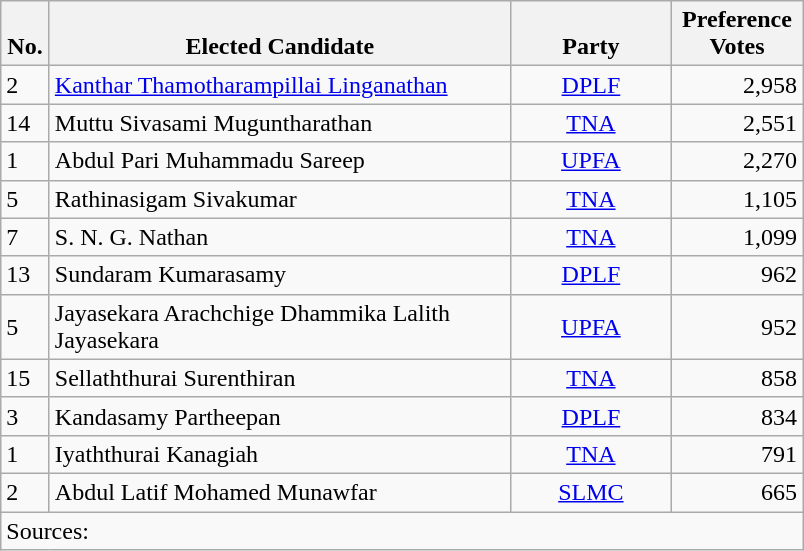<table class="wikitable" border="1" style="text-align:left;">
<tr>
<th valign=bottom align=left width="25">No.</th>
<th valign=bottom align=center width="300">Elected Candidate</th>
<th valign=bottom align=center width="100">Party</th>
<th valign=bottom align=center width="80">Preference<br>Votes</th>
</tr>
<tr>
<td>2</td>
<td><a href='#'>Kanthar Thamotharampillai Linganathan</a></td>
<td align=center><a href='#'>DPLF</a></td>
<td align=right>2,958</td>
</tr>
<tr>
<td>14</td>
<td>Muttu Sivasami Muguntharathan</td>
<td align=center><a href='#'>TNA</a></td>
<td align=right>2,551</td>
</tr>
<tr>
<td>1</td>
<td>Abdul Pari Muhammadu Sareep</td>
<td align=center><a href='#'>UPFA</a></td>
<td align=right>2,270</td>
</tr>
<tr>
<td>5</td>
<td>Rathinasigam Sivakumar</td>
<td align=center><a href='#'>TNA</a></td>
<td align=right>1,105</td>
</tr>
<tr>
<td>7</td>
<td>S. N. G. Nathan</td>
<td align=center><a href='#'>TNA</a></td>
<td align=right>1,099</td>
</tr>
<tr>
<td>13</td>
<td>Sundaram Kumarasamy</td>
<td align=center><a href='#'>DPLF</a></td>
<td align=right>962</td>
</tr>
<tr>
<td>5</td>
<td>Jayasekara Arachchige Dhammika Lalith Jayasekara</td>
<td align=center><a href='#'>UPFA</a></td>
<td align=right>952</td>
</tr>
<tr>
<td>15</td>
<td>Sellaththurai Surenthiran</td>
<td align=center><a href='#'>TNA</a></td>
<td align=right>858</td>
</tr>
<tr>
<td>3</td>
<td>Kandasamy Partheepan</td>
<td align=center><a href='#'>DPLF</a></td>
<td align=right>834</td>
</tr>
<tr>
<td>1</td>
<td>Iyaththurai Kanagiah</td>
<td align=center><a href='#'>TNA</a></td>
<td align=right>791</td>
</tr>
<tr>
<td>2</td>
<td>Abdul Latif Mohamed Munawfar</td>
<td align=center><a href='#'>SLMC</a></td>
<td align=right>665</td>
</tr>
<tr>
<td align=left colspan=4>Sources:</td>
</tr>
</table>
